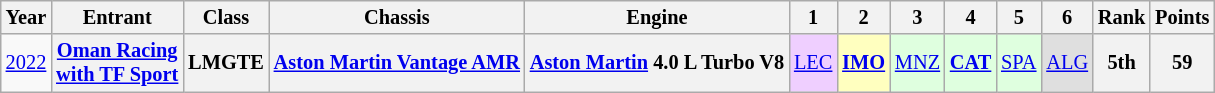<table class="wikitable" style="text-align:center; font-size:85%">
<tr>
<th>Year</th>
<th>Entrant</th>
<th>Class</th>
<th>Chassis</th>
<th>Engine</th>
<th>1</th>
<th>2</th>
<th>3</th>
<th>4</th>
<th>5</th>
<th>6</th>
<th>Rank</th>
<th>Points</th>
</tr>
<tr>
<td><a href='#'>2022</a></td>
<th nowrap><a href='#'>Oman Racing<br>with TF Sport</a></th>
<th>LMGTE</th>
<th nowrap><a href='#'>Aston Martin Vantage AMR</a></th>
<th nowrap><a href='#'>Aston Martin</a> 4.0 L Turbo V8</th>
<td style="background:#EFCFFF;"><a href='#'>LEC</a><br></td>
<td style="background:#FFFFBF;"><strong><a href='#'>IMO</a></strong><br></td>
<td style="background:#DFFFDF;"><a href='#'>MNZ</a><br></td>
<td style="background:#DFFFDF;"><strong><a href='#'>CAT</a></strong><br></td>
<td style="background:#DFFFDF;"><a href='#'>SPA</a><br></td>
<td style="background:#DFDFDF;"><a href='#'>ALG</a><br></td>
<th>5th</th>
<th>59</th>
</tr>
</table>
